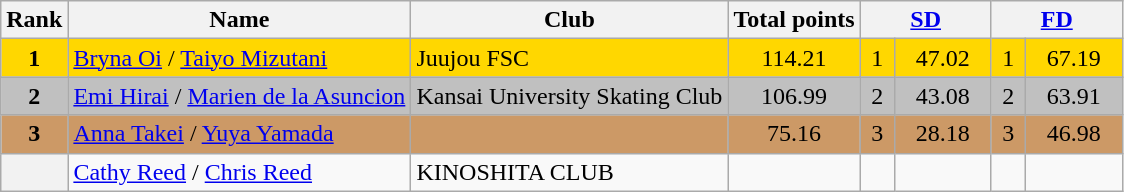<table class="wikitable sortable">
<tr>
<th>Rank</th>
<th>Name</th>
<th>Club</th>
<th>Total points</th>
<th colspan="2" width="80px"><a href='#'>SD</a></th>
<th colspan="2" width="80px"><a href='#'>FD</a></th>
</tr>
<tr bgcolor="gold">
<td align="center"><strong>1</strong></td>
<td><a href='#'>Bryna Oi</a> / <a href='#'>Taiyo Mizutani</a></td>
<td>Juujou FSC</td>
<td align="center">114.21</td>
<td align="center">1</td>
<td align="center">47.02</td>
<td align="center">1</td>
<td align="center">67.19</td>
</tr>
<tr bgcolor="silver">
<td align="center"><strong>2</strong></td>
<td><a href='#'>Emi Hirai</a> / <a href='#'>Marien de la Asuncion</a></td>
<td>Kansai University Skating Club</td>
<td align="center">106.99</td>
<td align="center">2</td>
<td align="center">43.08</td>
<td align="center">2</td>
<td align="center">63.91</td>
</tr>
<tr bgcolor="cc9966">
<td align="center"><strong>3</strong></td>
<td><a href='#'>Anna Takei</a> / <a href='#'>Yuya Yamada</a></td>
<td></td>
<td align="center">75.16</td>
<td align="center">3</td>
<td align="center">28.18</td>
<td align="center">3</td>
<td align="center">46.98</td>
</tr>
<tr>
<th></th>
<td><a href='#'>Cathy Reed</a> / <a href='#'>Chris Reed</a></td>
<td>KINOSHITA CLUB</td>
<td></td>
<td></td>
<td></td>
<td></td>
<td></td>
</tr>
</table>
